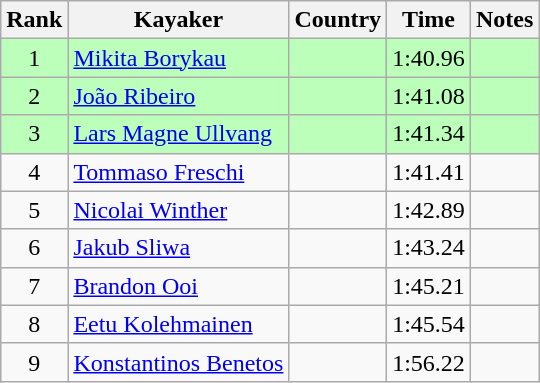<table class="wikitable" style="text-align:center">
<tr>
<th>Rank</th>
<th>Kayaker</th>
<th>Country</th>
<th>Time</th>
<th>Notes</th>
</tr>
<tr bgcolor=bbffbb>
<td>1</td>
<td align="left"><a href='#'>Mikita Borykau</a></td>
<td align="left"></td>
<td>1:40.96</td>
<td></td>
</tr>
<tr bgcolor=bbffbb>
<td>2</td>
<td align="left"><a href='#'>João Ribeiro</a></td>
<td align="left"></td>
<td>1:41.08</td>
<td></td>
</tr>
<tr bgcolor=bbffbb>
<td>3</td>
<td align="left"><a href='#'>Lars Magne Ullvang</a></td>
<td align="left"></td>
<td>1:41.34</td>
<td></td>
</tr>
<tr>
<td>4</td>
<td align="left"><a href='#'>Tommaso Freschi</a></td>
<td align="left"></td>
<td>1:41.41</td>
<td></td>
</tr>
<tr>
<td>5</td>
<td align="left"><a href='#'>Nicolai Winther</a></td>
<td align="left"></td>
<td>1:42.89</td>
<td></td>
</tr>
<tr>
<td>6</td>
<td align="left"><a href='#'>Jakub Sliwa</a></td>
<td align="left"></td>
<td>1:43.24</td>
<td></td>
</tr>
<tr>
<td>7</td>
<td align="left"><a href='#'>Brandon Ooi</a></td>
<td align="left"></td>
<td>1:45.21</td>
<td></td>
</tr>
<tr>
<td>8</td>
<td align="left"><a href='#'>Eetu Kolehmainen</a></td>
<td align="left"></td>
<td>1:45.54</td>
<td></td>
</tr>
<tr>
<td>9</td>
<td align="left"><a href='#'>Konstantinos Benetos</a></td>
<td align="left"></td>
<td>1:56.22</td>
<td></td>
</tr>
</table>
